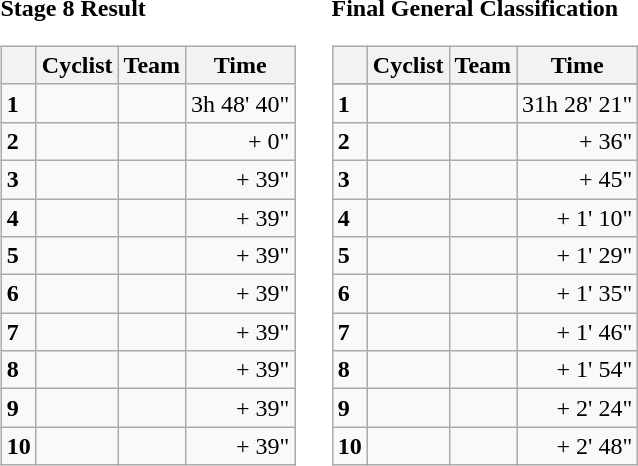<table>
<tr>
<td><strong>Stage 8 Result</strong><br><table class="wikitable">
<tr>
<th></th>
<th>Cyclist</th>
<th>Team</th>
<th>Time</th>
</tr>
<tr>
<td><strong>1</strong></td>
<td></td>
<td></td>
<td align=right>3h 48' 40"</td>
</tr>
<tr>
<td><strong>2</strong></td>
<td></td>
<td></td>
<td align=right>+ 0"</td>
</tr>
<tr>
<td><strong>3</strong></td>
<td></td>
<td></td>
<td align=right>+ 39"</td>
</tr>
<tr>
<td><strong>4</strong></td>
<td></td>
<td></td>
<td align=right>+ 39"</td>
</tr>
<tr>
<td><strong>5</strong></td>
<td></td>
<td></td>
<td align=right>+ 39"</td>
</tr>
<tr>
<td><strong>6</strong></td>
<td></td>
<td></td>
<td align=right>+ 39"</td>
</tr>
<tr>
<td><strong>7</strong></td>
<td></td>
<td></td>
<td align=right>+ 39"</td>
</tr>
<tr>
<td><strong>8</strong></td>
<td></td>
<td></td>
<td align=right>+ 39"</td>
</tr>
<tr>
<td><strong>9</strong></td>
<td></td>
<td></td>
<td align=right>+ 39"</td>
</tr>
<tr>
<td><strong>10</strong></td>
<td></td>
<td></td>
<td align=right>+ 39"</td>
</tr>
</table>
</td>
<td></td>
<td><strong>Final General Classification</strong><br><table class="wikitable">
<tr>
<th></th>
<th>Cyclist</th>
<th>Team</th>
<th>Time</th>
</tr>
<tr>
</tr>
<tr>
<td><strong>1</strong></td>
<td></td>
<td></td>
<td align=right>31h 28' 21"</td>
</tr>
<tr>
<td><strong>2</strong></td>
<td></td>
<td></td>
<td align=right>+ 36"</td>
</tr>
<tr>
<td><strong>3</strong></td>
<td></td>
<td></td>
<td align=right>+ 45"</td>
</tr>
<tr>
<td><strong>4</strong></td>
<td></td>
<td></td>
<td align=right>+ 1' 10"</td>
</tr>
<tr>
<td><strong>5</strong></td>
<td></td>
<td></td>
<td align=right>+ 1' 29"</td>
</tr>
<tr>
<td><strong>6</strong></td>
<td></td>
<td></td>
<td align=right>+ 1' 35"</td>
</tr>
<tr>
<td><strong>7</strong></td>
<td></td>
<td></td>
<td align=right>+ 1' 46"</td>
</tr>
<tr>
<td><strong>8</strong></td>
<td></td>
<td></td>
<td align=right>+ 1' 54"</td>
</tr>
<tr>
<td><strong>9</strong></td>
<td></td>
<td></td>
<td align=right>+ 2' 24"</td>
</tr>
<tr>
<td><strong>10</strong></td>
<td></td>
<td></td>
<td align=right>+ 2' 48"</td>
</tr>
</table>
</td>
</tr>
</table>
